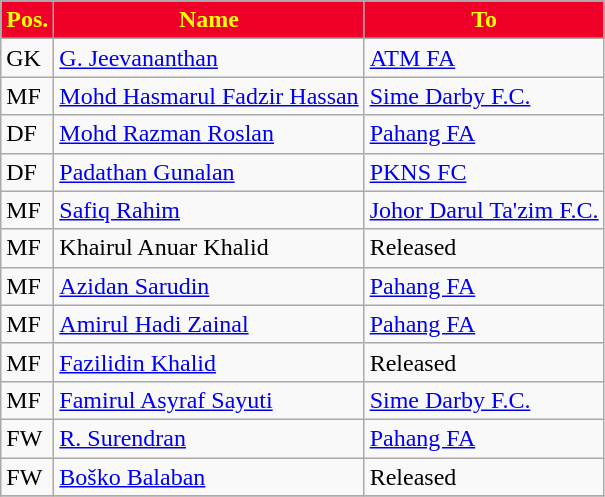<table class="wikitable">
<tr>
<th style="background:#EF0029; color:yellow;">Pos.</th>
<th style="background:#EF0029; color:yellow;">Name</th>
<th style="background:#EF0029; color:yellow;">To</th>
</tr>
<tr>
<td>GK</td>
<td> <a href='#'>G. Jeevananthan</a></td>
<td> <a href='#'>ATM FA</a></td>
</tr>
<tr>
<td>MF</td>
<td> <a href='#'>Mohd Hasmarul Fadzir Hassan</a></td>
<td> <a href='#'>Sime Darby F.C.</a></td>
</tr>
<tr>
<td>DF</td>
<td> <a href='#'>Mohd Razman Roslan</a></td>
<td> <a href='#'>Pahang FA</a></td>
</tr>
<tr>
<td>DF</td>
<td> <a href='#'>Padathan Gunalan</a></td>
<td> <a href='#'>PKNS FC</a></td>
</tr>
<tr>
<td>MF</td>
<td> <a href='#'>Safiq Rahim</a></td>
<td> <a href='#'>Johor Darul Ta'zim F.C.</a></td>
</tr>
<tr>
<td>MF</td>
<td> Khairul Anuar Khalid</td>
<td>Released</td>
</tr>
<tr>
<td>MF</td>
<td> <a href='#'>Azidan Sarudin</a></td>
<td> <a href='#'>Pahang FA</a></td>
</tr>
<tr>
<td>MF</td>
<td> <a href='#'>Amirul Hadi Zainal</a></td>
<td> <a href='#'>Pahang FA</a></td>
</tr>
<tr>
<td>MF</td>
<td> <a href='#'>Fazilidin Khalid</a></td>
<td>Released</td>
</tr>
<tr>
<td>MF</td>
<td> <a href='#'>Famirul Asyraf Sayuti</a></td>
<td> <a href='#'>Sime Darby F.C.</a></td>
</tr>
<tr>
<td>FW</td>
<td> <a href='#'>R. Surendran</a></td>
<td> <a href='#'>Pahang FA</a></td>
</tr>
<tr>
<td>FW</td>
<td> <a href='#'>Boško Balaban</a></td>
<td>Released</td>
</tr>
<tr>
</tr>
</table>
